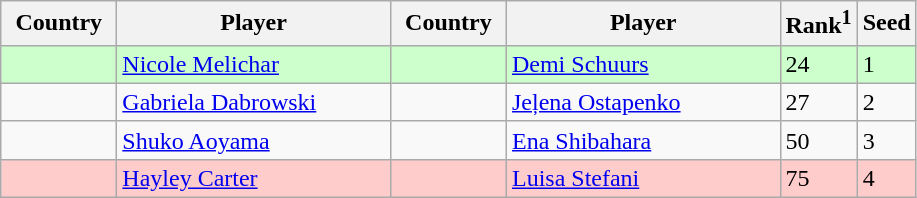<table class="sortable wikitable">
<tr>
<th width="70">Country</th>
<th width="175">Player</th>
<th width="70">Country</th>
<th width="175">Player</th>
<th>Rank<sup>1</sup></th>
<th>Seed</th>
</tr>
<tr style="background:#cfc;">
<td></td>
<td><a href='#'>Nicole Melichar</a></td>
<td></td>
<td><a href='#'>Demi Schuurs</a></td>
<td>24</td>
<td>1</td>
</tr>
<tr>
<td></td>
<td><a href='#'>Gabriela Dabrowski</a></td>
<td></td>
<td><a href='#'>Jeļena Ostapenko</a></td>
<td>27</td>
<td>2</td>
</tr>
<tr>
<td></td>
<td><a href='#'>Shuko Aoyama</a></td>
<td></td>
<td><a href='#'>Ena Shibahara</a></td>
<td>50</td>
<td>3</td>
</tr>
<tr style="background:#fcc;">
<td></td>
<td><a href='#'>Hayley Carter</a></td>
<td></td>
<td><a href='#'>Luisa Stefani</a></td>
<td>75</td>
<td>4</td>
</tr>
</table>
